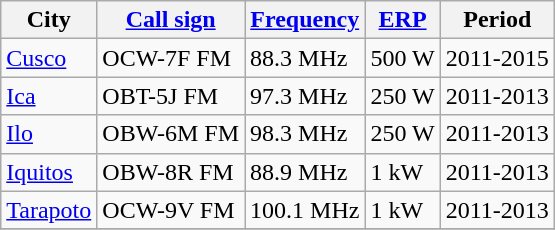<table class="wikitable">
<tr>
<th>City</th>
<th><a href='#'>Call sign</a></th>
<th><a href='#'>Frequency</a></th>
<th><a href='#'>ERP</a></th>
<th>Period</th>
</tr>
<tr>
<td><a href='#'>Cusco</a></td>
<td>OCW-7F FM</td>
<td>88.3 MHz</td>
<td>500 W</td>
<td>2011-2015</td>
</tr>
<tr>
<td><a href='#'>Ica</a></td>
<td>OBT-5J FM</td>
<td>97.3 MHz</td>
<td>250 W</td>
<td>2011-2013</td>
</tr>
<tr>
<td><a href='#'>Ilo</a></td>
<td>OBW-6M FM</td>
<td>98.3 MHz</td>
<td>250 W</td>
<td>2011-2013</td>
</tr>
<tr>
<td><a href='#'>Iquitos</a></td>
<td>OBW-8R FM</td>
<td>88.9 MHz</td>
<td>1 kW</td>
<td>2011-2013</td>
</tr>
<tr>
<td><a href='#'>Tarapoto</a></td>
<td>OCW-9V FM</td>
<td>100.1 MHz</td>
<td>1 kW</td>
<td>2011-2013</td>
</tr>
<tr>
</tr>
</table>
